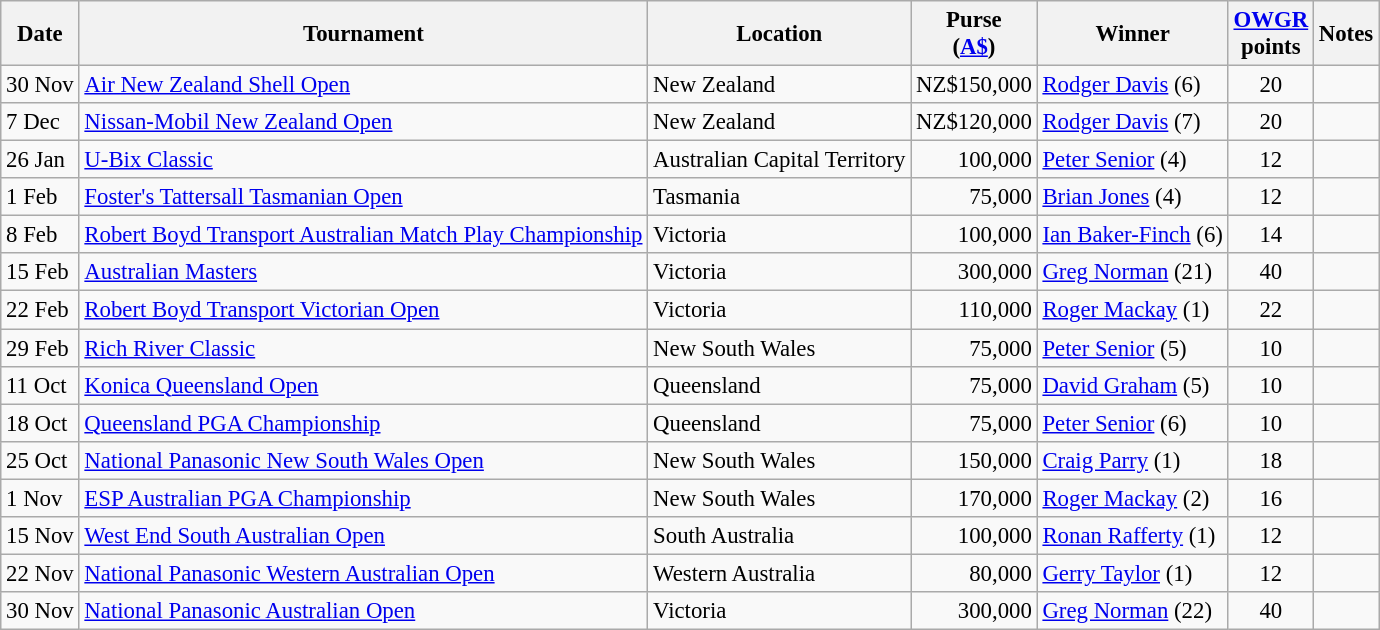<table class="wikitable" style="font-size:95%">
<tr>
<th>Date</th>
<th>Tournament</th>
<th>Location</th>
<th>Purse<br>(<a href='#'>A$</a>)</th>
<th>Winner</th>
<th><a href='#'>OWGR</a><br>points</th>
<th>Notes</th>
</tr>
<tr>
<td>30 Nov</td>
<td><a href='#'>Air New Zealand Shell Open</a></td>
<td>New Zealand</td>
<td align=right>NZ$150,000</td>
<td> <a href='#'>Rodger Davis</a> (6)</td>
<td align=center>20</td>
<td></td>
</tr>
<tr>
<td>7 Dec</td>
<td><a href='#'>Nissan-Mobil New Zealand Open</a></td>
<td>New Zealand</td>
<td align=right>NZ$120,000</td>
<td> <a href='#'>Rodger Davis</a> (7)</td>
<td align=center>20</td>
<td></td>
</tr>
<tr>
<td>26 Jan</td>
<td><a href='#'>U-Bix Classic</a></td>
<td>Australian Capital Territory</td>
<td align=right>100,000</td>
<td> <a href='#'>Peter Senior</a> (4)</td>
<td align=center>12</td>
<td></td>
</tr>
<tr>
<td>1 Feb</td>
<td><a href='#'>Foster's Tattersall Tasmanian Open</a></td>
<td>Tasmania</td>
<td align=right>75,000</td>
<td> <a href='#'>Brian Jones</a> (4)</td>
<td align=center>12</td>
<td></td>
</tr>
<tr>
<td>8 Feb</td>
<td><a href='#'>Robert Boyd Transport Australian Match Play Championship</a></td>
<td>Victoria</td>
<td align=right>100,000</td>
<td> <a href='#'>Ian Baker-Finch</a> (6)</td>
<td align=center>14</td>
<td></td>
</tr>
<tr>
<td>15 Feb</td>
<td><a href='#'>Australian Masters</a></td>
<td>Victoria</td>
<td align=right>300,000</td>
<td> <a href='#'>Greg Norman</a> (21)</td>
<td align=center>40</td>
<td></td>
</tr>
<tr>
<td>22 Feb</td>
<td><a href='#'>Robert Boyd Transport Victorian Open</a></td>
<td>Victoria</td>
<td align=right>110,000</td>
<td> <a href='#'>Roger Mackay</a> (1)</td>
<td align=center>22</td>
<td></td>
</tr>
<tr>
<td>29 Feb</td>
<td><a href='#'>Rich River Classic</a></td>
<td>New South Wales</td>
<td align=right>75,000</td>
<td> <a href='#'>Peter Senior</a> (5)</td>
<td align=center>10</td>
<td></td>
</tr>
<tr>
<td>11 Oct</td>
<td><a href='#'>Konica Queensland Open</a></td>
<td>Queensland</td>
<td align=right>75,000</td>
<td> <a href='#'>David Graham</a> (5)</td>
<td align=center>10</td>
<td></td>
</tr>
<tr>
<td>18 Oct</td>
<td><a href='#'>Queensland PGA Championship</a></td>
<td>Queensland</td>
<td align=right>75,000</td>
<td> <a href='#'>Peter Senior</a> (6)</td>
<td align=center>10</td>
<td></td>
</tr>
<tr>
<td>25 Oct</td>
<td><a href='#'>National Panasonic New South Wales Open</a></td>
<td>New South Wales</td>
<td align=right>150,000</td>
<td> <a href='#'>Craig Parry</a> (1)</td>
<td align=center>18</td>
<td></td>
</tr>
<tr>
<td>1 Nov</td>
<td><a href='#'>ESP Australian PGA Championship</a></td>
<td>New South Wales</td>
<td align=right>170,000</td>
<td> <a href='#'>Roger Mackay</a> (2)</td>
<td align=center>16</td>
<td></td>
</tr>
<tr>
<td>15 Nov</td>
<td><a href='#'>West End South Australian Open</a></td>
<td>South Australia</td>
<td align=right>100,000</td>
<td> <a href='#'>Ronan Rafferty</a> (1)</td>
<td align=center>12</td>
<td></td>
</tr>
<tr>
<td>22 Nov</td>
<td><a href='#'>National Panasonic Western Australian Open</a></td>
<td>Western Australia</td>
<td align=right>80,000</td>
<td> <a href='#'>Gerry Taylor</a> (1)</td>
<td align=center>12</td>
<td></td>
</tr>
<tr>
<td>30 Nov</td>
<td><a href='#'>National Panasonic Australian Open</a></td>
<td>Victoria</td>
<td align=right>300,000</td>
<td> <a href='#'>Greg Norman</a> (22)</td>
<td align=center>40</td>
<td></td>
</tr>
</table>
